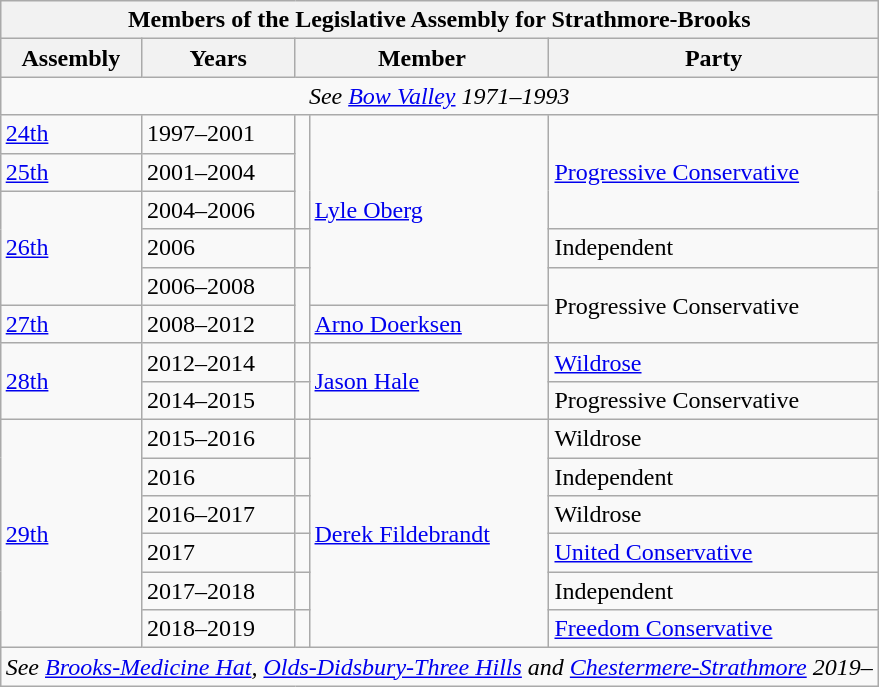<table class="wikitable" align=right>
<tr>
<th colspan=5>Members of the Legislative Assembly for Strathmore-Brooks</th>
</tr>
<tr>
<th>Assembly</th>
<th>Years</th>
<th colspan="2">Member</th>
<th>Party</th>
</tr>
<tr>
<td align="center" colspan=5><em>See <a href='#'>Bow Valley</a> 1971–1993</em></td>
</tr>
<tr>
<td><a href='#'>24th</a></td>
<td>1997–2001</td>
<td rowspan=3 ></td>
<td rowspan=5><a href='#'>Lyle Oberg</a></td>
<td rowspan=3><a href='#'>Progressive Conservative</a></td>
</tr>
<tr>
<td><a href='#'>25th</a></td>
<td>2001–2004</td>
</tr>
<tr>
<td rowspan=3><a href='#'>26th</a></td>
<td>2004–2006</td>
</tr>
<tr>
<td>2006</td>
<td></td>
<td>Independent</td>
</tr>
<tr>
<td>2006–2008</td>
<td rowspan=2 ></td>
<td rowspan=2>Progressive Conservative</td>
</tr>
<tr>
<td><a href='#'>27th</a></td>
<td>2008–2012</td>
<td><a href='#'>Arno Doerksen</a></td>
</tr>
<tr>
<td rowspan=2><a href='#'>28th</a></td>
<td>2012–2014</td>
<td></td>
<td rowspan=2><a href='#'>Jason Hale</a></td>
<td><a href='#'>Wildrose</a></td>
</tr>
<tr>
<td>2014–2015</td>
<td></td>
<td>Progressive Conservative</td>
</tr>
<tr>
<td rowspan=6><a href='#'>29th</a></td>
<td>2015–2016</td>
<td></td>
<td rowspan=6><a href='#'>Derek Fildebrandt</a></td>
<td>Wildrose</td>
</tr>
<tr>
<td>2016</td>
<td></td>
<td>Independent</td>
</tr>
<tr>
<td>2016–2017</td>
<td></td>
<td>Wildrose</td>
</tr>
<tr>
<td>2017</td>
<td></td>
<td><a href='#'>United Conservative</a></td>
</tr>
<tr>
<td>2017–2018</td>
<td></td>
<td>Independent</td>
</tr>
<tr>
<td>2018–2019</td>
<td></td>
<td><a href='#'>Freedom Conservative</a></td>
</tr>
<tr>
<td align="center" colspan=5><em>See <a href='#'>Brooks-Medicine Hat</a>, <a href='#'>Olds-Didsbury-Three Hills</a> and <a href='#'>Chestermere-Strathmore</a> 2019–</em></td>
</tr>
</table>
